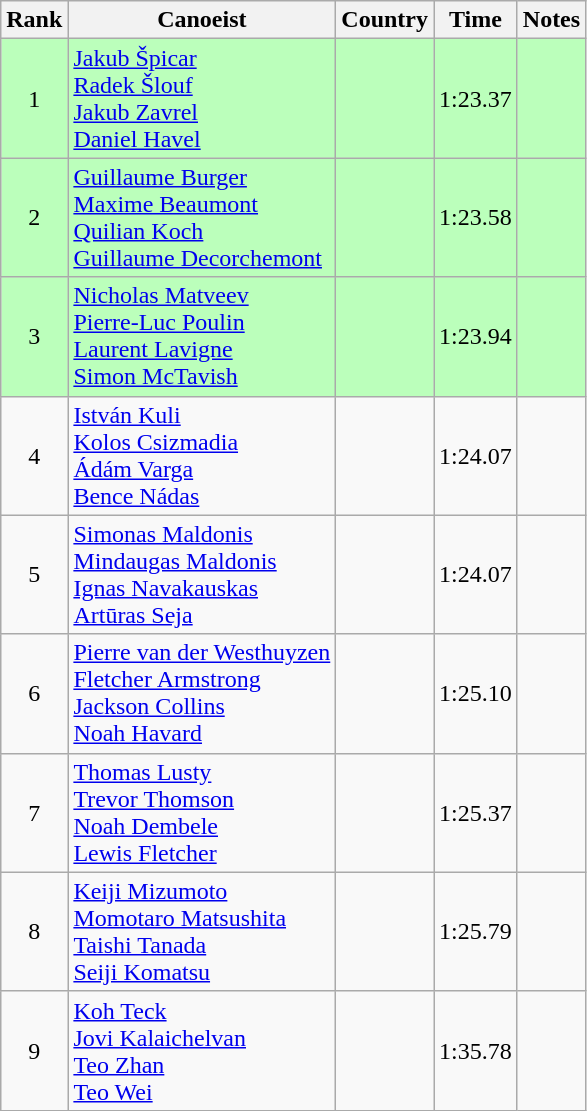<table class="wikitable" style="text-align:center">
<tr>
<th>Rank</th>
<th>Canoeist</th>
<th>Country</th>
<th>Time</th>
<th>Notes</th>
</tr>
<tr bgcolor=bbffbb>
<td>1</td>
<td align="left"><a href='#'>Jakub Špicar</a><br><a href='#'>Radek Šlouf</a><br><a href='#'>Jakub Zavrel</a><br><a href='#'>Daniel Havel</a></td>
<td align="left"></td>
<td>1:23.37</td>
<td></td>
</tr>
<tr bgcolor=bbffbb>
<td>2</td>
<td align="left"><a href='#'>Guillaume Burger</a><br><a href='#'>Maxime Beaumont</a><br><a href='#'>Quilian Koch</a><br><a href='#'>Guillaume Decorchemont</a></td>
<td align="left"></td>
<td>1:23.58</td>
<td></td>
</tr>
<tr bgcolor=bbffbb>
<td>3</td>
<td align="left"><a href='#'>Nicholas Matveev</a><br><a href='#'>Pierre-Luc Poulin</a><br><a href='#'>Laurent Lavigne</a><br><a href='#'>Simon McTavish</a></td>
<td align="left"></td>
<td>1:23.94</td>
<td></td>
</tr>
<tr>
<td>4</td>
<td align="left"><a href='#'>István Kuli</a><br><a href='#'>Kolos Csizmadia</a><br><a href='#'>Ádám Varga</a><br><a href='#'>Bence Nádas</a></td>
<td align="left"></td>
<td>1:24.07</td>
<td></td>
</tr>
<tr>
<td>5</td>
<td align="left"><a href='#'>Simonas Maldonis</a><br><a href='#'>Mindaugas Maldonis</a><br><a href='#'>Ignas Navakauskas</a><br><a href='#'>Artūras Seja</a></td>
<td align="left"></td>
<td>1:24.07</td>
<td></td>
</tr>
<tr>
<td>6</td>
<td align="left"><a href='#'>Pierre van der Westhuyzen</a><br><a href='#'>Fletcher Armstrong</a><br><a href='#'>Jackson Collins</a><br><a href='#'>Noah Havard</a></td>
<td align="left"></td>
<td>1:25.10</td>
<td></td>
</tr>
<tr>
<td>7</td>
<td align="left"><a href='#'>Thomas Lusty</a><br><a href='#'>Trevor Thomson</a><br><a href='#'>Noah Dembele</a><br><a href='#'>Lewis Fletcher</a></td>
<td align="left"></td>
<td>1:25.37</td>
<td></td>
</tr>
<tr>
<td>8</td>
<td align="left"><a href='#'>Keiji Mizumoto</a><br><a href='#'>Momotaro Matsushita</a><br><a href='#'>Taishi Tanada</a><br><a href='#'>Seiji Komatsu</a></td>
<td align="left"></td>
<td>1:25.79</td>
<td></td>
</tr>
<tr>
<td>9</td>
<td align="left"><a href='#'>Koh Teck</a><br><a href='#'>Jovi Kalaichelvan</a><br><a href='#'>Teo Zhan</a><br><a href='#'>Teo Wei</a></td>
<td align="left"></td>
<td>1:35.78</td>
<td></td>
</tr>
</table>
